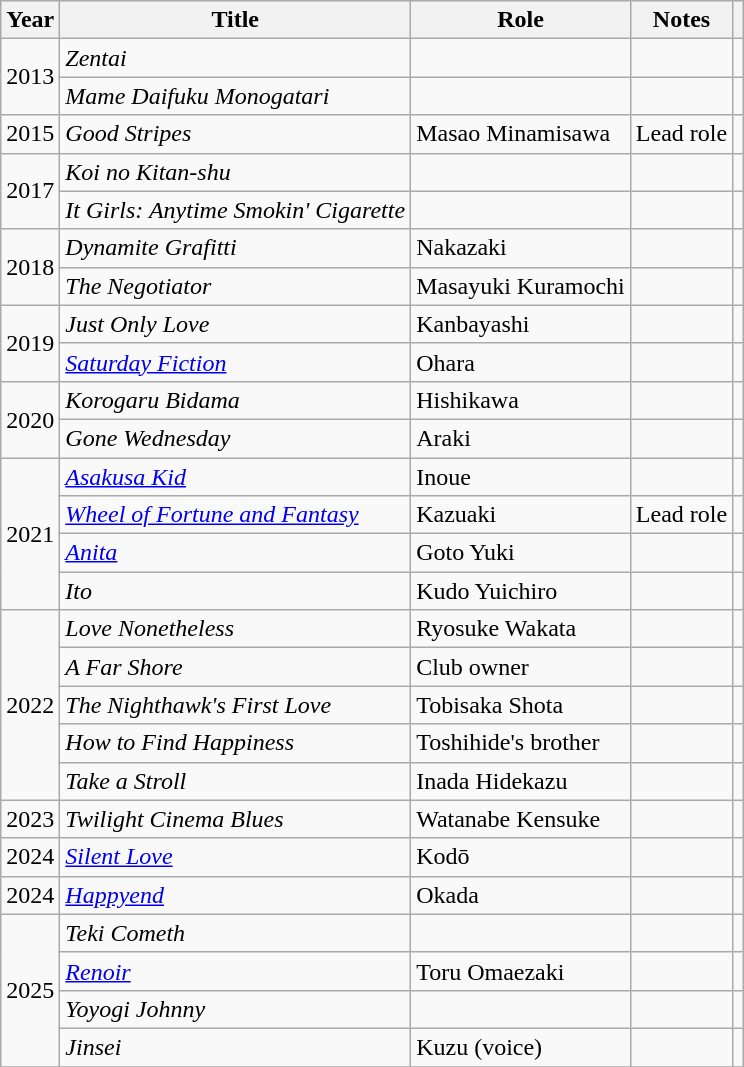<table class="wikitable sortable">
<tr>
<th>Year</th>
<th>Title</th>
<th>Role</th>
<th class="unsortable">Notes</th>
<th class="unsortable"></th>
</tr>
<tr>
<td rowspan=2>2013</td>
<td><em>Zentai</em></td>
<td></td>
<td></td>
<td></td>
</tr>
<tr>
<td><em>Mame Daifuku Monogatari</em></td>
<td></td>
<td></td>
<td></td>
</tr>
<tr>
<td>2015</td>
<td><em>Good Stripes</em></td>
<td>Masao Minamisawa</td>
<td>Lead role</td>
<td></td>
</tr>
<tr>
<td rowspan=2>2017</td>
<td><em>Koi no Kitan-shu</em></td>
<td></td>
<td></td>
<td></td>
</tr>
<tr>
<td><em>It Girls: Anytime Smokin' Cigarette</em></td>
<td></td>
<td></td>
<td></td>
</tr>
<tr>
<td rowspan=2>2018</td>
<td><em>Dynamite Grafitti</em></td>
<td>Nakazaki</td>
<td></td>
<td></td>
</tr>
<tr>
<td><em>The Negotiator</em></td>
<td>Masayuki Kuramochi</td>
<td></td>
<td></td>
</tr>
<tr>
<td rowspan=2>2019</td>
<td><em>Just Only Love</em></td>
<td>Kanbayashi</td>
<td></td>
<td></td>
</tr>
<tr>
<td><em><a href='#'>Saturday Fiction</a></em></td>
<td>Ohara</td>
<td></td>
<td></td>
</tr>
<tr>
<td rowspan=2>2020</td>
<td><em>Korogaru Bidama</em></td>
<td>Hishikawa</td>
<td></td>
<td></td>
</tr>
<tr>
<td><em>Gone Wednesday</em></td>
<td>Araki</td>
<td></td>
<td></td>
</tr>
<tr>
<td rowspan=4>2021</td>
<td><em><a href='#'>Asakusa Kid</a></em></td>
<td>Inoue</td>
<td></td>
<td></td>
</tr>
<tr>
<td><em><a href='#'>Wheel of Fortune and Fantasy</a></em></td>
<td>Kazuaki</td>
<td>Lead role</td>
<td></td>
</tr>
<tr>
<td><em><a href='#'>Anita</a></em></td>
<td>Goto Yuki</td>
<td></td>
<td></td>
</tr>
<tr>
<td><em>Ito</em></td>
<td>Kudo Yuichiro</td>
<td></td>
<td></td>
</tr>
<tr>
<td rowspan=5>2022</td>
<td><em>Love Nonetheless</em></td>
<td>Ryosuke Wakata</td>
<td></td>
<td></td>
</tr>
<tr>
<td><em>A Far Shore</em></td>
<td>Club owner</td>
<td></td>
<td></td>
</tr>
<tr>
<td><em>The Nighthawk's First Love</em></td>
<td>Tobisaka Shota</td>
<td></td>
<td></td>
</tr>
<tr>
<td><em>How to Find Happiness</em></td>
<td>Toshihide's brother</td>
<td></td>
<td></td>
</tr>
<tr>
<td><em>Take a Stroll</em></td>
<td>Inada Hidekazu</td>
<td></td>
<td></td>
</tr>
<tr>
<td>2023</td>
<td><em>Twilight Cinema Blues</em></td>
<td>Watanabe Kensuke</td>
<td></td>
<td></td>
</tr>
<tr>
<td>2024</td>
<td><em><a href='#'>Silent Love</a></em></td>
<td>Kodō</td>
<td></td>
<td></td>
</tr>
<tr>
<td>2024</td>
<td><em><a href='#'>Happyend</a></em></td>
<td>Okada</td>
<td></td>
<td></td>
</tr>
<tr>
<td rowspan=4>2025</td>
<td><em>Teki Cometh</em></td>
<td></td>
<td></td>
<td></td>
</tr>
<tr>
<td><em><a href='#'>Renoir</a></em></td>
<td>Toru Omaezaki</td>
<td></td>
<td></td>
</tr>
<tr>
<td><em>Yoyogi Johnny</em></td>
<td></td>
<td></td>
<td></td>
</tr>
<tr>
<td><em>Jinsei</em></td>
<td>Kuzu (voice)</td>
<td></td>
<td></td>
</tr>
<tr>
</tr>
</table>
